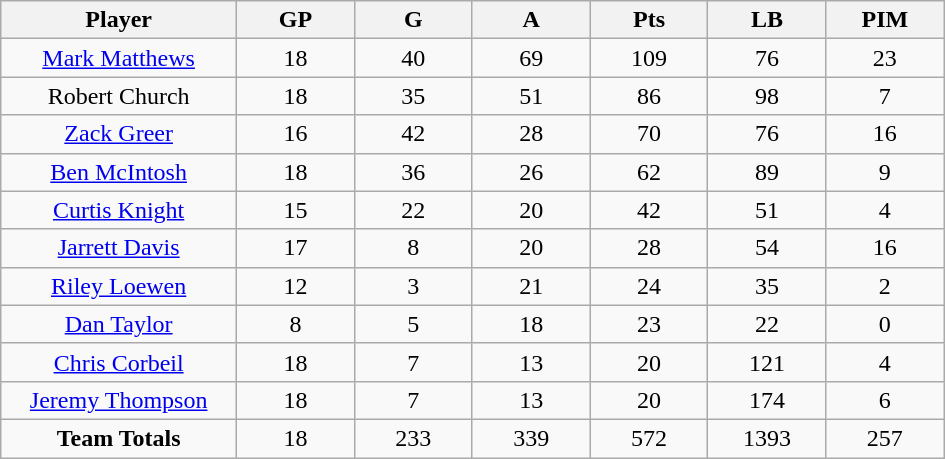<table class="wikitable sortable">
<tr align=center>
<th width="20%">Player</th>
<th width="10%">GP</th>
<th width="10%">G</th>
<th width="10%">A</th>
<th width="10%">Pts</th>
<th width="10%">LB</th>
<th width="10%">PIM</th>
</tr>
<tr align=center>
<td><a href='#'>Mark Matthews</a></td>
<td>18</td>
<td>40</td>
<td>69</td>
<td>109</td>
<td>76</td>
<td>23</td>
</tr>
<tr align=center>
<td>Robert Church</td>
<td>18</td>
<td>35</td>
<td>51</td>
<td>86</td>
<td>98</td>
<td>7</td>
</tr>
<tr align=center>
<td><a href='#'>Zack Greer</a></td>
<td>16</td>
<td>42</td>
<td>28</td>
<td>70</td>
<td>76</td>
<td>16</td>
</tr>
<tr align=center>
<td><a href='#'>Ben McIntosh</a></td>
<td>18</td>
<td>36</td>
<td>26</td>
<td>62</td>
<td>89</td>
<td>9</td>
</tr>
<tr align=center>
<td><a href='#'>Curtis Knight</a></td>
<td>15</td>
<td>22</td>
<td>20</td>
<td>42</td>
<td>51</td>
<td>4</td>
</tr>
<tr align=center>
<td><a href='#'>Jarrett Davis</a></td>
<td>17</td>
<td>8</td>
<td>20</td>
<td>28</td>
<td>54</td>
<td>16</td>
</tr>
<tr align=center>
<td><a href='#'>Riley Loewen</a></td>
<td>12</td>
<td>3</td>
<td>21</td>
<td>24</td>
<td>35</td>
<td>2</td>
</tr>
<tr align=center>
<td><a href='#'>Dan Taylor</a></td>
<td>8</td>
<td>5</td>
<td>18</td>
<td>23</td>
<td>22</td>
<td>0</td>
</tr>
<tr align=center>
<td><a href='#'>Chris Corbeil</a></td>
<td>18</td>
<td>7</td>
<td>13</td>
<td>20</td>
<td>121</td>
<td>4</td>
</tr>
<tr align=center>
<td><a href='#'>Jeremy Thompson</a></td>
<td>18</td>
<td>7</td>
<td>13</td>
<td>20</td>
<td>174</td>
<td>6</td>
</tr>
<tr align=center>
<td><strong>Team Totals</strong></td>
<td>18</td>
<td>233</td>
<td>339</td>
<td>572</td>
<td>1393</td>
<td>257</td>
</tr>
</table>
